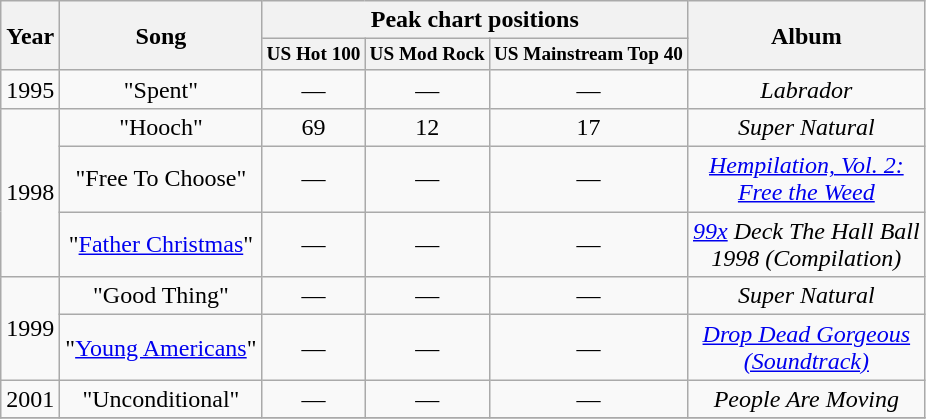<table class="wikitable" style="text-align:center;">
<tr>
<th scope="col" rowspan="2">Year</th>
<th scope="col" rowspan="2">Song</th>
<th scope="col" colspan="3">Peak chart positions</th>
<th scope="col" rowspan="2">Album</th>
</tr>
<tr>
<th scope="col" style="font-size:80%;">US Hot 100</th>
<th scope="col" style="font-size:80%;">US Mod Rock</th>
<th scope="col" style="font-size:80%;">US Mainstream Top 40</th>
</tr>
<tr>
<td>1995</td>
<td>"Spent"</td>
<td>—</td>
<td>—</td>
<td>—</td>
<td><em>Labrador</em></td>
</tr>
<tr>
<td rowspan="3">1998</td>
<td>"Hooch"</td>
<td>69</td>
<td>12</td>
<td>17</td>
<td><em>Super Natural</em></td>
</tr>
<tr>
<td>"Free To Choose"</td>
<td>—</td>
<td>—</td>
<td>—</td>
<td><em><a href='#'>Hempilation, Vol. 2:<br>Free the Weed</a></em></td>
</tr>
<tr>
<td>"<a href='#'>Father Christmas</a>"</td>
<td>—</td>
<td>—</td>
<td>—</td>
<td><em><a href='#'>99x</a> Deck The Hall Ball<br>1998 (Compilation)</em></td>
</tr>
<tr>
<td rowspan="2">1999</td>
<td>"Good Thing"</td>
<td>—</td>
<td>—</td>
<td>—</td>
<td><em>Super Natural</em></td>
</tr>
<tr>
<td>"<a href='#'>Young Americans</a>"</td>
<td>—</td>
<td>—</td>
<td>—</td>
<td><em><a href='#'>Drop Dead Gorgeous<br>(Soundtrack)</a></em></td>
</tr>
<tr>
<td>2001</td>
<td>"Unconditional"</td>
<td>—</td>
<td>—</td>
<td>—</td>
<td><em>People Are Moving</em></td>
</tr>
<tr>
</tr>
</table>
